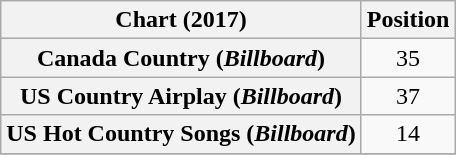<table class="wikitable sortable plainrowheaders" style="text-align:center">
<tr>
<th scope="col">Chart (2017)</th>
<th scope="col">Position</th>
</tr>
<tr>
<th scope="row">Canada Country (<em>Billboard</em>)</th>
<td>35</td>
</tr>
<tr>
<th scope="row">US Country Airplay (<em>Billboard</em>)</th>
<td>37</td>
</tr>
<tr>
<th scope="row">US Hot Country Songs (<em>Billboard</em>)</th>
<td>14</td>
</tr>
<tr>
</tr>
</table>
